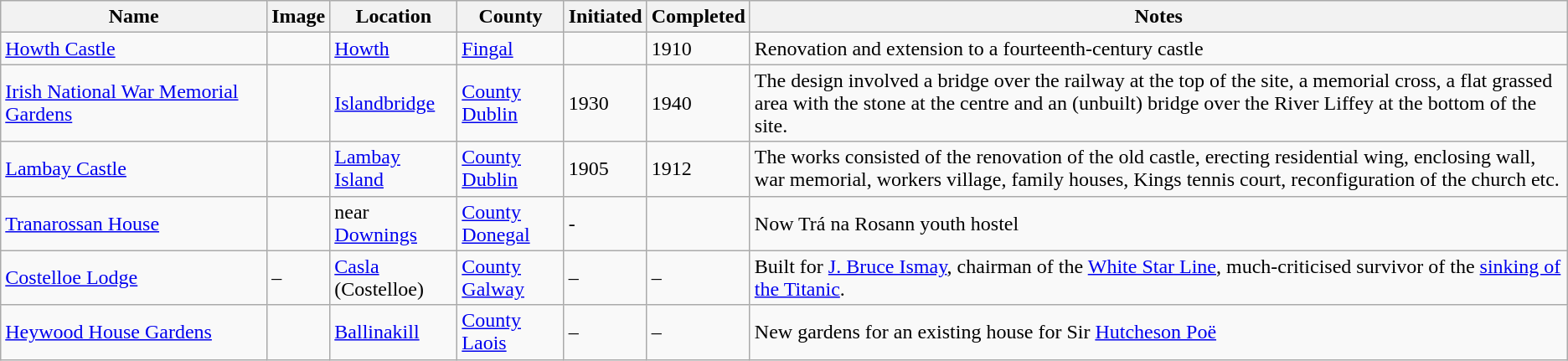<table class="wikitable sortable">
<tr>
<th style="width: 17%;">Name</th>
<th>Image</th>
<th>Location</th>
<th>County</th>
<th>Initiated</th>
<th>Completed</th>
<th>Notes</th>
</tr>
<tr>
<td><a href='#'>Howth Castle</a><br><small></small></td>
<td></td>
<td><a href='#'>Howth</a></td>
<td><a href='#'>Fingal</a></td>
<td></td>
<td>1910</td>
<td>Renovation and extension to a fourteenth-century castle</td>
</tr>
<tr>
<td><a href='#'>Irish National War Memorial Gardens</a><br><small></small></td>
<td></td>
<td><a href='#'>Islandbridge</a></td>
<td><a href='#'>County Dublin</a></td>
<td>1930</td>
<td>1940</td>
<td>The design involved a bridge over the railway at the top of the site, a memorial cross, a flat grassed area with the stone at the centre and an (unbuilt) bridge over the River Liffey at the bottom of the site.</td>
</tr>
<tr>
<td><a href='#'>Lambay Castle</a><br><small></small></td>
<td></td>
<td><a href='#'>Lambay Island</a></td>
<td><a href='#'>County Dublin</a></td>
<td>1905</td>
<td>1912</td>
<td Alternations and additions to sixteenth-century castle>The works consisted of the renovation of the old castle, erecting residential wing, enclosing wall, war memorial, workers village, family houses, Kings tennis court, reconfiguration of the church etc.</td>
</tr>
<tr>
<td><a href='#'>Tranarossan House</a><br><small></small></td>
<td></td>
<td>near <a href='#'>Downings</a></td>
<td><a href='#'>County Donegal</a></td>
<td>-</td>
<td></td>
<td>Now Trá na Rosann youth hostel</td>
</tr>
<tr>
<td><a href='#'>Costelloe Lodge</a><br><small></small></td>
<td>–</td>
<td><a href='#'>Casla</a> (Costelloe)</td>
<td><a href='#'>County Galway</a></td>
<td>–</td>
<td>–</td>
<td>Built for <a href='#'>J. Bruce Ismay</a>, chairman of the <a href='#'>White Star Line</a>, much-criticised survivor of the <a href='#'>sinking of the Titanic</a>.</td>
</tr>
<tr>
<td><a href='#'>Heywood House Gardens</a><br><small></small></td>
<td></td>
<td><a href='#'>Ballinakill</a></td>
<td><a href='#'>County Laois</a></td>
<td>–</td>
<td>–</td>
<td>New gardens for an existing house for Sir <a href='#'>Hutcheson Poë</a></td>
</tr>
</table>
